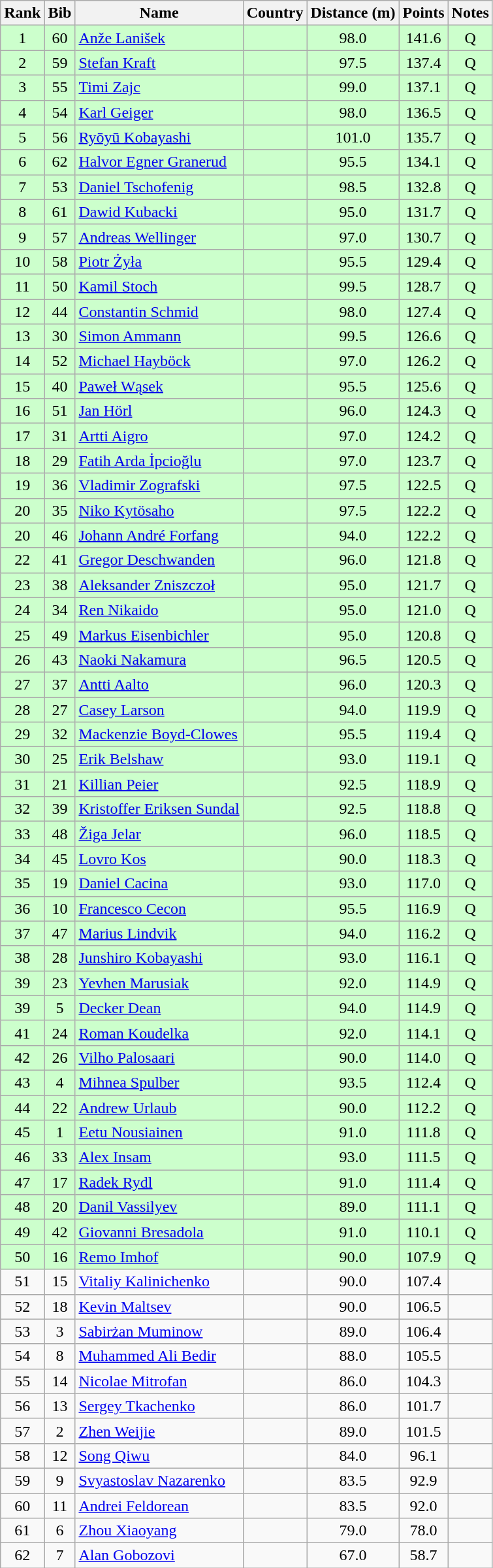<table class="wikitable sortable" style="text-align:center">
<tr>
<th>Rank</th>
<th>Bib</th>
<th>Name</th>
<th>Country</th>
<th>Distance (m)</th>
<th>Points</th>
<th>Notes</th>
</tr>
<tr bgcolor=ccffcc>
<td>1</td>
<td>60</td>
<td align=left><a href='#'>Anže Lanišek</a></td>
<td align=left></td>
<td>98.0</td>
<td>141.6</td>
<td>Q</td>
</tr>
<tr bgcolor=ccffcc>
<td>2</td>
<td>59</td>
<td align=left><a href='#'>Stefan Kraft</a></td>
<td align=left></td>
<td>97.5</td>
<td>137.4</td>
<td>Q</td>
</tr>
<tr bgcolor=ccffcc>
<td>3</td>
<td>55</td>
<td align=left><a href='#'>Timi Zajc</a></td>
<td align=left></td>
<td>99.0</td>
<td>137.1</td>
<td>Q</td>
</tr>
<tr bgcolor=ccffcc>
<td>4</td>
<td>54</td>
<td align=left><a href='#'>Karl Geiger</a></td>
<td align=left></td>
<td>98.0</td>
<td>136.5</td>
<td>Q</td>
</tr>
<tr bgcolor=ccffcc>
<td>5</td>
<td>56</td>
<td align=left><a href='#'>Ryōyū Kobayashi</a></td>
<td align=left></td>
<td>101.0</td>
<td>135.7</td>
<td>Q</td>
</tr>
<tr bgcolor=ccffcc>
<td>6</td>
<td>62</td>
<td align=left><a href='#'>Halvor Egner Granerud</a></td>
<td align=left></td>
<td>95.5</td>
<td>134.1</td>
<td>Q</td>
</tr>
<tr bgcolor=ccffcc>
<td>7</td>
<td>53</td>
<td align=left><a href='#'>Daniel Tschofenig</a></td>
<td align=left></td>
<td>98.5</td>
<td>132.8</td>
<td>Q</td>
</tr>
<tr bgcolor=ccffcc>
<td>8</td>
<td>61</td>
<td align=left><a href='#'>Dawid Kubacki</a></td>
<td align=left></td>
<td>95.0</td>
<td>131.7</td>
<td>Q</td>
</tr>
<tr bgcolor=ccffcc>
<td>9</td>
<td>57</td>
<td align=left><a href='#'>Andreas Wellinger</a></td>
<td align=left></td>
<td>97.0</td>
<td>130.7</td>
<td>Q</td>
</tr>
<tr bgcolor=ccffcc>
<td>10</td>
<td>58</td>
<td align=left><a href='#'>Piotr Żyła</a></td>
<td align=left></td>
<td>95.5</td>
<td>129.4</td>
<td>Q</td>
</tr>
<tr bgcolor=ccffcc>
<td>11</td>
<td>50</td>
<td align=left><a href='#'>Kamil Stoch</a></td>
<td align=left></td>
<td>99.5</td>
<td>128.7</td>
<td>Q</td>
</tr>
<tr bgcolor=ccffcc>
<td>12</td>
<td>44</td>
<td align=left><a href='#'>Constantin Schmid</a></td>
<td align=left></td>
<td>98.0</td>
<td>127.4</td>
<td>Q</td>
</tr>
<tr bgcolor=ccffcc>
<td>13</td>
<td>30</td>
<td align=left><a href='#'>Simon Ammann</a></td>
<td align=left></td>
<td>99.5</td>
<td>126.6</td>
<td>Q</td>
</tr>
<tr bgcolor=ccffcc>
<td>14</td>
<td>52</td>
<td align=left><a href='#'>Michael Hayböck</a></td>
<td align=left></td>
<td>97.0</td>
<td>126.2</td>
<td>Q</td>
</tr>
<tr bgcolor=ccffcc>
<td>15</td>
<td>40</td>
<td align=left><a href='#'>Paweł Wąsek</a></td>
<td align=left></td>
<td>95.5</td>
<td>125.6</td>
<td>Q</td>
</tr>
<tr bgcolor=ccffcc>
<td>16</td>
<td>51</td>
<td align=left><a href='#'>Jan Hörl</a></td>
<td align=left></td>
<td>96.0</td>
<td>124.3</td>
<td>Q</td>
</tr>
<tr bgcolor=ccffcc>
<td>17</td>
<td>31</td>
<td align=left><a href='#'>Artti Aigro</a></td>
<td align=left></td>
<td>97.0</td>
<td>124.2</td>
<td>Q</td>
</tr>
<tr bgcolor=ccffcc>
<td>18</td>
<td>29</td>
<td align=left><a href='#'>Fatih Arda İpcioğlu</a></td>
<td align=left></td>
<td>97.0</td>
<td>123.7</td>
<td>Q</td>
</tr>
<tr bgcolor=ccffcc>
<td>19</td>
<td>36</td>
<td align=left><a href='#'>Vladimir Zografski</a></td>
<td align=left></td>
<td>97.5</td>
<td>122.5</td>
<td>Q</td>
</tr>
<tr bgcolor=ccffcc>
<td>20</td>
<td>35</td>
<td align=left><a href='#'>Niko Kytösaho</a></td>
<td align=left></td>
<td>97.5</td>
<td>122.2</td>
<td>Q</td>
</tr>
<tr bgcolor=ccffcc>
<td>20</td>
<td>46</td>
<td align=left><a href='#'>Johann André Forfang</a></td>
<td align=left></td>
<td>94.0</td>
<td>122.2</td>
<td>Q</td>
</tr>
<tr bgcolor=ccffcc>
<td>22</td>
<td>41</td>
<td align=left><a href='#'>Gregor Deschwanden</a></td>
<td align=left></td>
<td>96.0</td>
<td>121.8</td>
<td>Q</td>
</tr>
<tr bgcolor=ccffcc>
<td>23</td>
<td>38</td>
<td align=left><a href='#'>Aleksander Zniszczoł</a></td>
<td align=left></td>
<td>95.0</td>
<td>121.7</td>
<td>Q</td>
</tr>
<tr bgcolor=ccffcc>
<td>24</td>
<td>34</td>
<td align=left><a href='#'>Ren Nikaido</a></td>
<td align=left></td>
<td>95.0</td>
<td>121.0</td>
<td>Q</td>
</tr>
<tr bgcolor=ccffcc>
<td>25</td>
<td>49</td>
<td align=left><a href='#'>Markus Eisenbichler</a></td>
<td align=left></td>
<td>95.0</td>
<td>120.8</td>
<td>Q</td>
</tr>
<tr bgcolor=ccffcc>
<td>26</td>
<td>43</td>
<td align=left><a href='#'>Naoki Nakamura</a></td>
<td align=left></td>
<td>96.5</td>
<td>120.5</td>
<td>Q</td>
</tr>
<tr bgcolor=ccffcc>
<td>27</td>
<td>37</td>
<td align=left><a href='#'>Antti Aalto</a></td>
<td align=left></td>
<td>96.0</td>
<td>120.3</td>
<td>Q</td>
</tr>
<tr bgcolor=ccffcc>
<td>28</td>
<td>27</td>
<td align=left><a href='#'>Casey Larson</a></td>
<td align=left></td>
<td>94.0</td>
<td>119.9</td>
<td>Q</td>
</tr>
<tr bgcolor=ccffcc>
<td>29</td>
<td>32</td>
<td align=left><a href='#'>Mackenzie Boyd-Clowes</a></td>
<td align=left></td>
<td>95.5</td>
<td>119.4</td>
<td>Q</td>
</tr>
<tr bgcolor=ccffcc>
<td>30</td>
<td>25</td>
<td align=left><a href='#'>Erik Belshaw</a></td>
<td align=left></td>
<td>93.0</td>
<td>119.1</td>
<td>Q</td>
</tr>
<tr bgcolor=ccffcc>
<td>31</td>
<td>21</td>
<td align=left><a href='#'>Killian Peier</a></td>
<td align=left></td>
<td>92.5</td>
<td>118.9</td>
<td>Q</td>
</tr>
<tr bgcolor=ccffcc>
<td>32</td>
<td>39</td>
<td align=left><a href='#'>Kristoffer Eriksen Sundal</a></td>
<td align=left></td>
<td>92.5</td>
<td>118.8</td>
<td>Q</td>
</tr>
<tr bgcolor=ccffcc>
<td>33</td>
<td>48</td>
<td align=left><a href='#'>Žiga Jelar</a></td>
<td align=left></td>
<td>96.0</td>
<td>118.5</td>
<td>Q</td>
</tr>
<tr bgcolor=ccffcc>
<td>34</td>
<td>45</td>
<td align=left><a href='#'>Lovro Kos</a></td>
<td align=left></td>
<td>90.0</td>
<td>118.3</td>
<td>Q</td>
</tr>
<tr bgcolor=ccffcc>
<td>35</td>
<td>19</td>
<td align=left><a href='#'>Daniel Cacina</a></td>
<td align=left></td>
<td>93.0</td>
<td>117.0</td>
<td>Q</td>
</tr>
<tr bgcolor=ccffcc>
<td>36</td>
<td>10</td>
<td align=left><a href='#'>Francesco Cecon</a></td>
<td align=left></td>
<td>95.5</td>
<td>116.9</td>
<td>Q</td>
</tr>
<tr bgcolor=ccffcc>
<td>37</td>
<td>47</td>
<td align=left><a href='#'>Marius Lindvik</a></td>
<td align=left></td>
<td>94.0</td>
<td>116.2</td>
<td>Q</td>
</tr>
<tr bgcolor=ccffcc>
<td>38</td>
<td>28</td>
<td align=left><a href='#'>Junshiro Kobayashi</a></td>
<td align=left></td>
<td>93.0</td>
<td>116.1</td>
<td>Q</td>
</tr>
<tr bgcolor=ccffcc>
<td>39</td>
<td>23</td>
<td align=left><a href='#'>Yevhen Marusiak</a></td>
<td align=left></td>
<td>92.0</td>
<td>114.9</td>
<td>Q</td>
</tr>
<tr bgcolor=ccffcc>
<td>39</td>
<td>5</td>
<td align=left><a href='#'>Decker Dean</a></td>
<td align=left></td>
<td>94.0</td>
<td>114.9</td>
<td>Q</td>
</tr>
<tr bgcolor=ccffcc>
<td>41</td>
<td>24</td>
<td align=left><a href='#'>Roman Koudelka</a></td>
<td align=left></td>
<td>92.0</td>
<td>114.1</td>
<td>Q</td>
</tr>
<tr bgcolor=ccffcc>
<td>42</td>
<td>26</td>
<td align=left><a href='#'>Vilho Palosaari</a></td>
<td align=left></td>
<td>90.0</td>
<td>114.0</td>
<td>Q</td>
</tr>
<tr bgcolor=ccffcc>
<td>43</td>
<td>4</td>
<td align=left><a href='#'>Mihnea Spulber</a></td>
<td align=left></td>
<td>93.5</td>
<td>112.4</td>
<td>Q</td>
</tr>
<tr bgcolor=ccffcc>
<td>44</td>
<td>22</td>
<td align=left><a href='#'>Andrew Urlaub</a></td>
<td align=left></td>
<td>90.0</td>
<td>112.2</td>
<td>Q</td>
</tr>
<tr bgcolor=ccffcc>
<td>45</td>
<td>1</td>
<td align=left><a href='#'>Eetu Nousiainen</a></td>
<td align=left></td>
<td>91.0</td>
<td>111.8</td>
<td>Q</td>
</tr>
<tr bgcolor=ccffcc>
<td>46</td>
<td>33</td>
<td align=left><a href='#'>Alex Insam</a></td>
<td align=left></td>
<td>93.0</td>
<td>111.5</td>
<td>Q</td>
</tr>
<tr bgcolor=ccffcc>
<td>47</td>
<td>17</td>
<td align=left><a href='#'>Radek Rydl</a></td>
<td align=left></td>
<td>91.0</td>
<td>111.4</td>
<td>Q</td>
</tr>
<tr bgcolor=ccffcc>
<td>48</td>
<td>20</td>
<td align=left><a href='#'>Danil Vassilyev</a></td>
<td align=left></td>
<td>89.0</td>
<td>111.1</td>
<td>Q</td>
</tr>
<tr bgcolor=ccffcc>
<td>49</td>
<td>42</td>
<td align=left><a href='#'>Giovanni Bresadola</a></td>
<td align=left></td>
<td>91.0</td>
<td>110.1</td>
<td>Q</td>
</tr>
<tr bgcolor=ccffcc>
<td>50</td>
<td>16</td>
<td align=left><a href='#'>Remo Imhof</a></td>
<td align=left></td>
<td>90.0</td>
<td>107.9</td>
<td>Q</td>
</tr>
<tr>
<td>51</td>
<td>15</td>
<td align=left><a href='#'>Vitaliy Kalinichenko</a></td>
<td align=left></td>
<td>90.0</td>
<td>107.4</td>
<td></td>
</tr>
<tr>
<td>52</td>
<td>18</td>
<td align=left><a href='#'>Kevin Maltsev</a></td>
<td align=left></td>
<td>90.0</td>
<td>106.5</td>
<td></td>
</tr>
<tr>
<td>53</td>
<td>3</td>
<td align=left><a href='#'>Sabirżan Muminow</a></td>
<td align=left></td>
<td>89.0</td>
<td>106.4</td>
<td></td>
</tr>
<tr>
<td>54</td>
<td>8</td>
<td align=left><a href='#'>Muhammed Ali Bedir</a></td>
<td align=left></td>
<td>88.0</td>
<td>105.5</td>
<td></td>
</tr>
<tr>
<td>55</td>
<td>14</td>
<td align=left><a href='#'>Nicolae Mitrofan</a></td>
<td align=left></td>
<td>86.0</td>
<td>104.3</td>
<td></td>
</tr>
<tr>
<td>56</td>
<td>13</td>
<td align=left><a href='#'>Sergey Tkachenko</a></td>
<td align=left></td>
<td>86.0</td>
<td>101.7</td>
<td></td>
</tr>
<tr>
<td>57</td>
<td>2</td>
<td align=left><a href='#'>Zhen Weijie</a></td>
<td align=left></td>
<td>89.0</td>
<td>101.5</td>
<td></td>
</tr>
<tr>
<td>58</td>
<td>12</td>
<td align=left><a href='#'>Song Qiwu</a></td>
<td align=left></td>
<td>84.0</td>
<td>96.1</td>
<td></td>
</tr>
<tr>
<td>59</td>
<td>9</td>
<td align=left><a href='#'>Svyastoslav Nazarenko</a></td>
<td align=left></td>
<td>83.5</td>
<td>92.9</td>
<td></td>
</tr>
<tr>
<td>60</td>
<td>11</td>
<td align=left><a href='#'>Andrei Feldorean</a></td>
<td align=left></td>
<td>83.5</td>
<td>92.0</td>
<td></td>
</tr>
<tr>
<td>61</td>
<td>6</td>
<td align=left><a href='#'>Zhou Xiaoyang</a></td>
<td align=left></td>
<td>79.0</td>
<td>78.0</td>
<td></td>
</tr>
<tr>
<td>62</td>
<td>7</td>
<td align=left><a href='#'>Alan Gobozovi</a></td>
<td align=left></td>
<td>67.0</td>
<td>58.7</td>
<td></td>
</tr>
</table>
